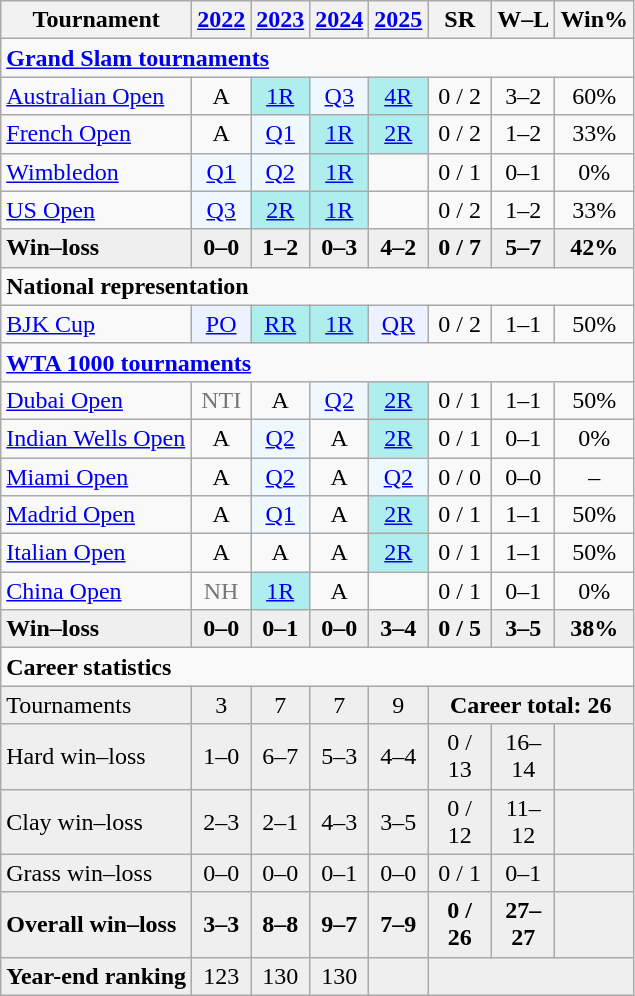<table class="wikitable nowrap" style=text-align:center;>
<tr>
<th>Tournament</th>
<th><a href='#'>2022</a></th>
<th><a href='#'>2023</a></th>
<th><a href='#'>2024</a></th>
<th><a href='#'>2025</a></th>
<th width=35>SR</th>
<th width=35>W–L</th>
<th>Win%</th>
</tr>
<tr>
<td colspan="8" align="left"><strong><a href='#'>Grand Slam tournaments</a></strong></td>
</tr>
<tr>
<td align=left><a href='#'>Australian Open</a></td>
<td>A</td>
<td bgcolor=afeeee><a href='#'>1R</a></td>
<td bgcolor=f0f8ff><a href='#'>Q3</a></td>
<td bgcolor=afeeee><a href='#'>4R</a></td>
<td>0 / 2</td>
<td>3–2</td>
<td>60%</td>
</tr>
<tr>
<td align=left><a href='#'>French Open</a></td>
<td>A</td>
<td bgcolor=f0f8ff><a href='#'>Q1</a></td>
<td bgcolor=afeeee><a href='#'>1R</a></td>
<td bgcolor=afeeee><a href='#'>2R</a></td>
<td>0 / 2</td>
<td>1–2</td>
<td>33%</td>
</tr>
<tr>
<td align=left><a href='#'>Wimbledon</a></td>
<td bgcolor=f0f8ff><a href='#'>Q1</a></td>
<td bgcolor=f0f8ff><a href='#'>Q2</a></td>
<td bgcolor=afeeee><a href='#'>1R</a></td>
<td></td>
<td>0 / 1</td>
<td>0–1</td>
<td>0%</td>
</tr>
<tr>
<td align=left><a href='#'>US Open</a></td>
<td bgcolor=f0f8ff><a href='#'>Q3</a></td>
<td bgcolor=afeeee><a href='#'>2R</a></td>
<td bgcolor=afeeee><a href='#'>1R</a></td>
<td></td>
<td>0 / 2</td>
<td>1–2</td>
<td>33%</td>
</tr>
<tr style="font-weight:bold; background:#efefef;">
<td style=text-align:left>Win–loss</td>
<td>0–0</td>
<td>1–2</td>
<td>0–3</td>
<td>4–2</td>
<td>0 / 7</td>
<td>5–7</td>
<td>42%</td>
</tr>
<tr>
<td colspan="8" align="left"><strong>National representation</strong></td>
</tr>
<tr>
<td align=left><a href='#'>BJK Cup</a></td>
<td bgcolor=ecf2ff><a href='#'>PO</a></td>
<td bgcolor=afeeee><a href='#'>RR</a></td>
<td bgcolor=afeeee><a href='#'>1R</a></td>
<td bgcolor=ecf2ff><a href='#'>QR</a></td>
<td>0 / 2</td>
<td>1–1</td>
<td>50%</td>
</tr>
<tr>
<td colspan="8" align="left"><strong><a href='#'>WTA 1000 tournaments</a></strong></td>
</tr>
<tr>
<td align=left><a href='#'>Dubai Open</a></td>
<td style=color:#767676>NTI</td>
<td>A</td>
<td bgcolor=f0f8ff><a href='#'>Q2</a></td>
<td bgcolor=afeeee><a href='#'>2R</a></td>
<td>0 / 1</td>
<td>1–1</td>
<td>50%</td>
</tr>
<tr>
<td align=left><a href='#'>Indian Wells Open</a></td>
<td>A</td>
<td bgcolor=f0f8ff><a href='#'>Q2</a></td>
<td>A</td>
<td bgcolor=afeeee><a href='#'>2R</a></td>
<td>0 / 1</td>
<td>0–1</td>
<td>0%</td>
</tr>
<tr>
<td align=left><a href='#'>Miami Open</a></td>
<td>A</td>
<td bgcolor=f0f8ff><a href='#'>Q2</a></td>
<td>A</td>
<td bgcolor=f0f8ff><a href='#'>Q2</a></td>
<td>0 / 0</td>
<td>0–0</td>
<td>–</td>
</tr>
<tr>
<td align=left><a href='#'>Madrid Open</a></td>
<td>A</td>
<td bgcolor=f0f8ff><a href='#'>Q1</a></td>
<td>A</td>
<td bgcolor=afeeee><a href='#'>2R</a></td>
<td>0 / 1</td>
<td>1–1</td>
<td>50%</td>
</tr>
<tr>
<td align=left><a href='#'>Italian Open</a></td>
<td>A</td>
<td>A</td>
<td>A</td>
<td bgcolor=afeeee><a href='#'>2R</a></td>
<td>0 / 1</td>
<td>1–1</td>
<td>50%</td>
</tr>
<tr>
<td align=left><a href='#'>China Open</a></td>
<td style=color:#767676>NH</td>
<td bgcolor=afeeee><a href='#'>1R</a></td>
<td>A</td>
<td></td>
<td>0 / 1</td>
<td>0–1</td>
<td>0%</td>
</tr>
<tr style="font-weight:bold; background:#efefef;">
<td style=text-align:left>Win–loss</td>
<td>0–0</td>
<td>0–1</td>
<td>0–0</td>
<td>3–4</td>
<td>0 / 5</td>
<td>3–5</td>
<td>38%</td>
</tr>
<tr>
<td colspan="8" align="left"><strong>Career statistics</strong></td>
</tr>
<tr bgcolor=efefef>
<td align=left>Tournaments</td>
<td>3</td>
<td>7</td>
<td>7</td>
<td>9</td>
<td colspan=3><strong>Career total: 26</strong></td>
</tr>
<tr bgcolor=efefef>
<td align=left>Hard win–loss</td>
<td>1–0</td>
<td>6–7</td>
<td>5–3</td>
<td>4–4</td>
<td>0 / 13</td>
<td>16–14</td>
<td></td>
</tr>
<tr bgcolor=efefef>
<td align=left>Clay win–loss</td>
<td>2–3</td>
<td>2–1</td>
<td>4–3</td>
<td>3–5</td>
<td>0 / 12</td>
<td>11–12</td>
<td></td>
</tr>
<tr bgcolor=efefef>
<td align=left>Grass win–loss</td>
<td>0–0</td>
<td>0–0</td>
<td>0–1</td>
<td>0–0</td>
<td>0 / 1</td>
<td>0–1</td>
<td></td>
</tr>
<tr style="font-weight:bold; background:#efefef;">
<td style="text-align:left;">Overall win–loss</td>
<td>3–3</td>
<td>8–8</td>
<td>9–7</td>
<td>7–9</td>
<td>0 / 26</td>
<td>27–27</td>
<td></td>
</tr>
<tr bgcolor=efefef>
<td align=left><strong>Year-end ranking</strong></td>
<td>123</td>
<td>130</td>
<td>130</td>
<td></td>
<td colspan=3></td>
</tr>
</table>
